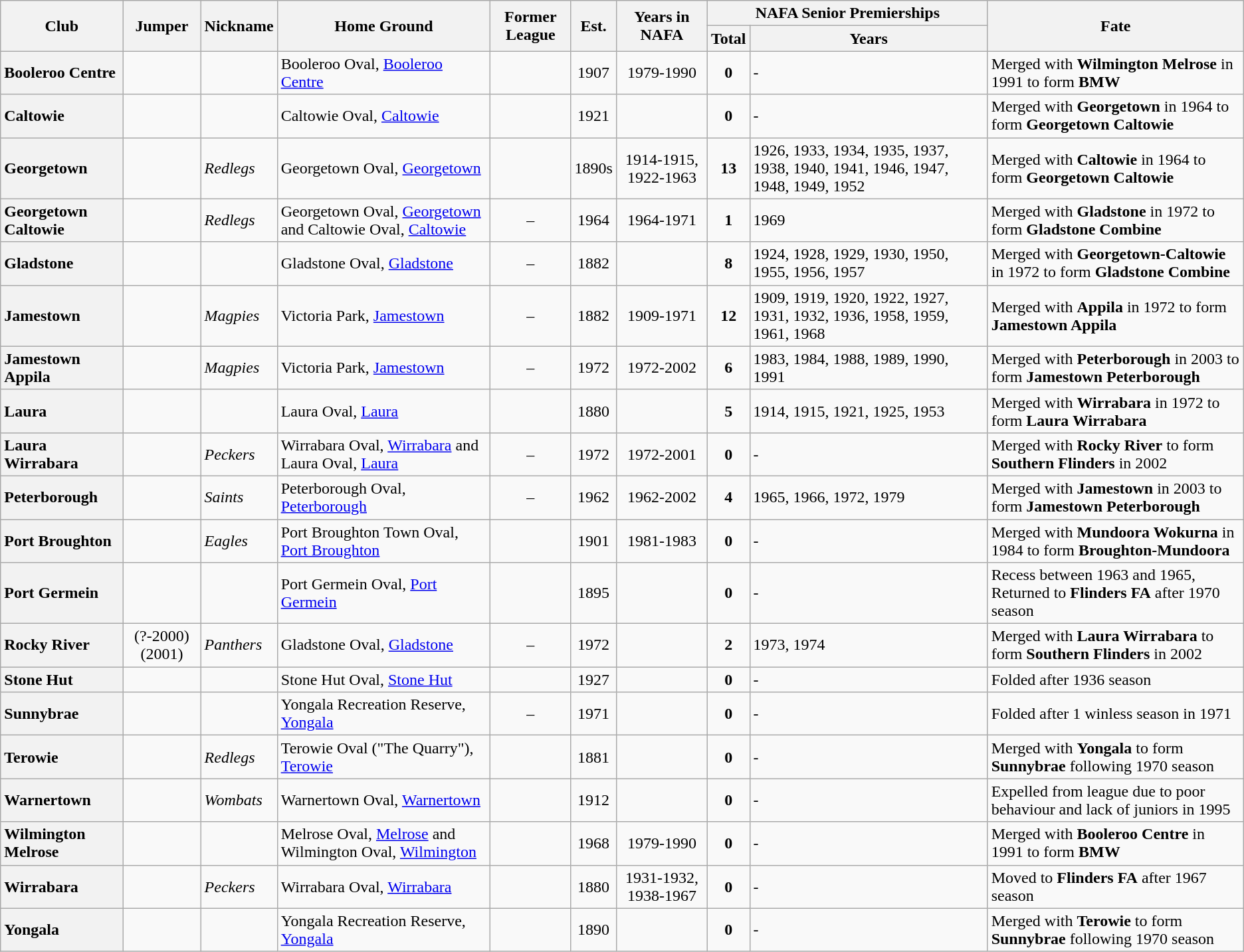<table class="wikitable sortable">
<tr>
<th rowspan="2">Club</th>
<th rowspan="2">Jumper</th>
<th rowspan="2">Nickname</th>
<th rowspan="2">Home Ground</th>
<th rowspan="2">Former League</th>
<th rowspan="2">Est.</th>
<th rowspan="2">Years in NAFA</th>
<th colspan="2">NAFA Senior Premierships</th>
<th rowspan="2">Fate</th>
</tr>
<tr>
<th>Total</th>
<th>Years</th>
</tr>
<tr>
<th style="text-align:left">Booleroo Centre</th>
<td></td>
<td></td>
<td>Booleroo Oval, <a href='#'>Booleroo Centre</a></td>
<td align="center"></td>
<td align="center">1907</td>
<td align="center">1979-1990</td>
<td align="center"><strong>0</strong></td>
<td>-</td>
<td>Merged with <strong>Wilmington Melrose</strong> in 1991 to form <strong>BMW</strong></td>
</tr>
<tr>
<th style="text-align:left">Caltowie</th>
<td align="center"></td>
<td></td>
<td>Caltowie Oval, <a href='#'>Caltowie</a></td>
<td align="center"></td>
<td align="center">1921</td>
<td align="center"></td>
<td align="center"><strong>0</strong></td>
<td>-</td>
<td>Merged with <strong>Georgetown</strong> in 1964 to form <strong>Georgetown Caltowie</strong></td>
</tr>
<tr>
<th style="text-align:left">Georgetown</th>
<td></td>
<td><em>Redlegs</em></td>
<td>Georgetown Oval, <a href='#'>Georgetown</a></td>
<td align="center"></td>
<td align="center">1890s</td>
<td align="center">1914-1915, 1922-1963</td>
<td align="center"><strong>13</strong></td>
<td>1926, 1933, 1934, 1935, 1937, 1938, 1940, 1941, 1946, 1947, 1948, 1949, 1952</td>
<td>Merged with <strong>Caltowie</strong> in 1964 to form <strong>Georgetown Caltowie</strong></td>
</tr>
<tr>
<th style="text-align:left">Georgetown Caltowie</th>
<td></td>
<td><em>Redlegs</em></td>
<td>Georgetown Oval, <a href='#'>Georgetown</a> and Caltowie Oval, <a href='#'>Caltowie</a></td>
<td align="center">–</td>
<td align="center">1964</td>
<td align="center">1964-1971</td>
<td align="center"><strong>1</strong></td>
<td>1969</td>
<td>Merged with <strong>Gladstone</strong> in 1972 to form <strong>Gladstone Combine</strong></td>
</tr>
<tr>
<th style="text-align:left">Gladstone</th>
<td></td>
<td></td>
<td>Gladstone Oval, <a href='#'>Gladstone</a></td>
<td align="center">–</td>
<td align="center">1882</td>
<td align="center"></td>
<td align="center"><strong>8</strong></td>
<td>1924, 1928, 1929, 1930, 1950, 1955, 1956, 1957</td>
<td>Merged with <strong>Georgetown-Caltowie</strong> in 1972 to form <strong>Gladstone Combine</strong></td>
</tr>
<tr>
<th style="text-align:left">Jamestown</th>
<td></td>
<td><em>Magpies</em></td>
<td>Victoria Park, <a href='#'>Jamestown</a></td>
<td align="center">–</td>
<td align="center">1882</td>
<td align="center">1909-1971</td>
<td align="center"><strong>12</strong></td>
<td>1909, 1919, 1920, 1922, 1927, 1931, 1932, 1936, 1958, 1959, 1961, 1968</td>
<td>Merged with <strong>Appila</strong> in 1972 to form <strong>Jamestown Appila</strong></td>
</tr>
<tr>
<th style="text-align:left">Jamestown Appila</th>
<td></td>
<td><em>Magpies</em></td>
<td>Victoria Park, <a href='#'>Jamestown</a></td>
<td align="center">–</td>
<td align="center">1972</td>
<td align="center">1972-2002</td>
<td align="center"><strong>6</strong></td>
<td>1983, 1984, 1988, 1989, 1990, 1991</td>
<td>Merged with <strong>Peterborough</strong> in 2003 to form <strong>Jamestown Peterborough</strong></td>
</tr>
<tr>
<th style="text-align:left">Laura</th>
<td align="center"></td>
<td></td>
<td>Laura Oval, <a href='#'>Laura</a></td>
<td align="center"></td>
<td align="center">1880</td>
<td align="center"></td>
<td align="center"><strong>5</strong></td>
<td>1914, 1915, 1921, 1925, 1953</td>
<td>Merged with <strong>Wirrabara</strong> in 1972 to form <strong>Laura Wirrabara</strong></td>
</tr>
<tr>
<th style="text-align:left">Laura Wirrabara</th>
<td></td>
<td><em>Peckers</em></td>
<td>Wirrabara Oval, <a href='#'>Wirrabara</a> and Laura Oval, <a href='#'>Laura</a></td>
<td align="center">–</td>
<td align="center">1972</td>
<td align="center">1972-2001</td>
<td align="center"><strong>0</strong></td>
<td>-</td>
<td>Merged with <strong>Rocky River</strong> to form <strong>Southern Flinders</strong> in 2002</td>
</tr>
<tr>
<th style="text-align:left">Peterborough</th>
<td></td>
<td><em>Saints</em></td>
<td>Peterborough Oval, <a href='#'>Peterborough</a></td>
<td align="center">–</td>
<td align="center">1962</td>
<td align="center">1962-2002</td>
<td align="center"><strong>4</strong></td>
<td>1965, 1966, 1972, 1979</td>
<td>Merged with <strong>Jamestown</strong> in 2003 to form <strong>Jamestown Peterborough</strong></td>
</tr>
<tr>
<th style="text-align:left">Port Broughton</th>
<td align="center"></td>
<td><em>Eagles</em></td>
<td>Port Broughton Town Oval, <a href='#'>Port Broughton</a></td>
<td align="center"></td>
<td align="center">1901</td>
<td align="center">1981-1983</td>
<td align="center"><strong>0</strong></td>
<td>-</td>
<td>Merged with <strong>Mundoora Wokurna</strong> in 1984 to form <strong>Broughton-Mundoora</strong></td>
</tr>
<tr>
<th style="text-align:left">Port Germein</th>
<td align="center"></td>
<td></td>
<td>Port Germein Oval, <a href='#'>Port Germein</a></td>
<td></td>
<td align="center">1895</td>
<td align="center"></td>
<td align="center"><strong>0</strong></td>
<td>-</td>
<td>Recess between 1963 and 1965, Returned to <strong>Flinders FA</strong> after 1970 season</td>
</tr>
<tr>
<th style="text-align:left">Rocky River </th>
<td align="center">(?-2000)(2001)</td>
<td><em>Panthers</em></td>
<td>Gladstone Oval, <a href='#'>Gladstone</a></td>
<td align="center">–</td>
<td align="center">1972</td>
<td align="center"></td>
<td align="center"><strong>2</strong></td>
<td>1973, 1974</td>
<td>Merged with <strong>Laura Wirrabara</strong> to form <strong>Southern Flinders</strong> in 2002</td>
</tr>
<tr>
<th style="text-align:left">Stone Hut</th>
<td align="center"></td>
<td></td>
<td>Stone Hut Oval, <a href='#'>Stone Hut</a></td>
<td align="center"></td>
<td align="center">1927</td>
<td align="center"></td>
<td align="center"><strong>0</strong></td>
<td>-</td>
<td>Folded after 1936 season</td>
</tr>
<tr>
<th style="text-align:left">Sunnybrae</th>
<td></td>
<td></td>
<td>Yongala Recreation Reserve, <a href='#'>Yongala</a></td>
<td align="center">–</td>
<td align="center">1971</td>
<td align="center"></td>
<td align="center"><strong>0</strong></td>
<td>-</td>
<td>Folded after 1 winless season in 1971</td>
</tr>
<tr>
<th style="text-align:left">Terowie</th>
<td></td>
<td><em>Redlegs</em></td>
<td>Terowie Oval ("The Quarry"), <a href='#'>Terowie</a></td>
<td align="center"></td>
<td align="center">1881</td>
<td align="center"></td>
<td align="center"><strong>0</strong></td>
<td>-</td>
<td>Merged with <strong>Yongala</strong> to form <strong>Sunnybrae</strong> following 1970 season</td>
</tr>
<tr>
<th style="text-align:left">Warnertown</th>
<td></td>
<td><em>Wombats</em></td>
<td>Warnertown Oval, <a href='#'>Warnertown</a></td>
<td align="center"></td>
<td align="center">1912</td>
<td align="center"></td>
<td align="center"><strong>0</strong></td>
<td>-</td>
<td>Expelled from league due to poor behaviour and lack of juniors in 1995</td>
</tr>
<tr>
<th style="text-align:left">Wilmington Melrose</th>
<td></td>
<td></td>
<td>Melrose Oval, <a href='#'>Melrose</a> and Wilmington Oval, <a href='#'>Wilmington</a></td>
<td align="center"></td>
<td align="center">1968</td>
<td align="center">1979-1990</td>
<td align="center"><strong>0</strong></td>
<td>-</td>
<td>Merged with <strong>Booleroo Centre</strong> in 1991 to form <strong>BMW</strong></td>
</tr>
<tr>
<th style="text-align:left">Wirrabara</th>
<td></td>
<td><em>Peckers</em></td>
<td>Wirrabara Oval, <a href='#'>Wirrabara</a></td>
<td align="center"></td>
<td align="center">1880</td>
<td align="center">1931-1932, 1938-1967</td>
<td align="center"><strong>0</strong></td>
<td>-</td>
<td>Moved to <strong>Flinders FA</strong> after 1967 season</td>
</tr>
<tr>
<th style="text-align:left">Yongala</th>
<td></td>
<td></td>
<td>Yongala Recreation Reserve, <a href='#'>Yongala</a></td>
<td align="center"></td>
<td align="center">1890</td>
<td align="center"></td>
<td align="center"><strong>0</strong></td>
<td>-</td>
<td>Merged with <strong>Terowie</strong> to form <strong>Sunnybrae</strong> following 1970 season</td>
</tr>
</table>
